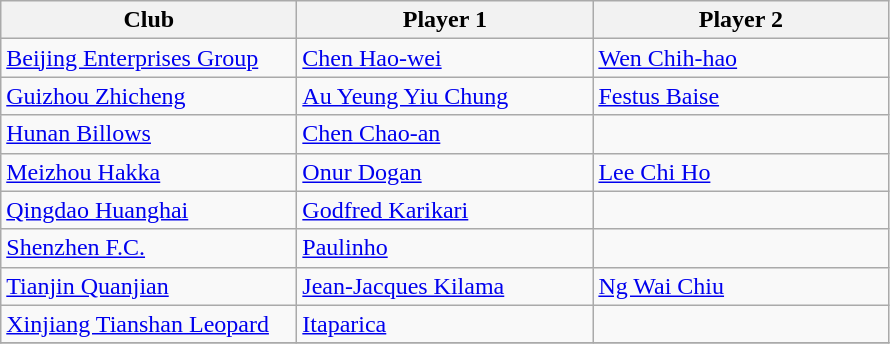<table class="wikitable" border="1">
<tr>
<th width="190">Club</th>
<th width="190">Player 1</th>
<th width="190">Player 2</th>
</tr>
<tr>
<td><a href='#'>Beijing Enterprises Group</a></td>
<td> <a href='#'>Chen Hao-wei</a></td>
<td> <a href='#'>Wen Chih-hao</a></td>
</tr>
<tr>
<td><a href='#'>Guizhou Zhicheng</a></td>
<td> <a href='#'>Au Yeung Yiu Chung</a></td>
<td> <a href='#'>Festus Baise</a></td>
</tr>
<tr>
<td><a href='#'>Hunan Billows</a></td>
<td> <a href='#'>Chen Chao-an</a></td>
<td></td>
</tr>
<tr>
<td><a href='#'>Meizhou Hakka</a></td>
<td> <a href='#'>Onur Dogan</a></td>
<td> <a href='#'>Lee Chi Ho</a></td>
</tr>
<tr>
<td><a href='#'>Qingdao Huanghai</a></td>
<td> <a href='#'>Godfred Karikari</a></td>
<td></td>
</tr>
<tr>
<td><a href='#'>Shenzhen F.C.</a></td>
<td> <a href='#'>Paulinho</a></td>
<td></td>
</tr>
<tr>
<td><a href='#'>Tianjin Quanjian</a></td>
<td> <a href='#'>Jean-Jacques Kilama</a></td>
<td> <a href='#'>Ng Wai Chiu</a></td>
</tr>
<tr>
<td><a href='#'>Xinjiang Tianshan Leopard</a></td>
<td> <a href='#'>Itaparica</a></td>
<td></td>
</tr>
<tr>
</tr>
</table>
